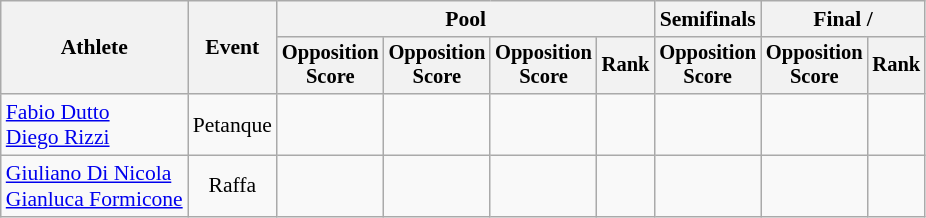<table class=wikitable style="font-size:90%">
<tr>
<th rowspan="2">Athlete</th>
<th rowspan="2">Event</th>
<th colspan="4">Pool</th>
<th>Semifinals</th>
<th colspan="2">Final / </th>
</tr>
<tr style="font-size:95%">
<th>Opposition<br>Score</th>
<th>Opposition<br>Score</th>
<th>Opposition<br>Score</th>
<th>Rank</th>
<th>Opposition<br>Score</th>
<th>Opposition<br>Score</th>
<th>Rank</th>
</tr>
<tr align=center>
<td align=left><a href='#'>Fabio Dutto</a><br><a href='#'>Diego Rizzi</a></td>
<td>Petanque</td>
<td></td>
<td></td>
<td></td>
<td></td>
<td></td>
<td></td>
<td></td>
</tr>
<tr align=center>
<td align=left><a href='#'>Giuliano Di Nicola</a><br><a href='#'>Gianluca Formicone</a></td>
<td>Raffa</td>
<td></td>
<td></td>
<td></td>
<td></td>
<td></td>
<td></td>
<td></td>
</tr>
</table>
